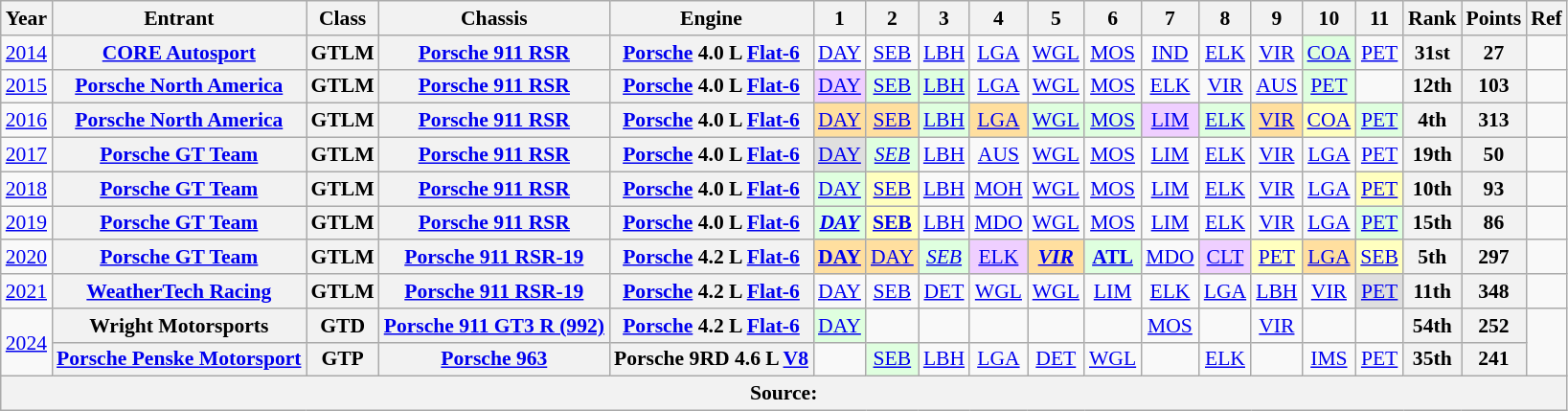<table class="wikitable" style="text-align:center; font-size:90%">
<tr>
<th>Year</th>
<th>Entrant</th>
<th>Class</th>
<th>Chassis</th>
<th>Engine</th>
<th>1</th>
<th>2</th>
<th>3</th>
<th>4</th>
<th>5</th>
<th>6</th>
<th>7</th>
<th>8</th>
<th>9</th>
<th>10</th>
<th>11</th>
<th>Rank</th>
<th>Points</th>
<th>Ref</th>
</tr>
<tr>
<td><a href='#'>2014</a></td>
<th><a href='#'>CORE Autosport</a></th>
<th>GTLM</th>
<th><a href='#'>Porsche 911 RSR</a></th>
<th><a href='#'>Porsche</a> 4.0 L <a href='#'>Flat-6</a></th>
<td style="background:#;"><a href='#'>DAY</a><br></td>
<td style="background:#;"><a href='#'>SEB</a><br></td>
<td style="background:#;"><a href='#'>LBH</a><br></td>
<td style="background:#;"><a href='#'>LGA</a><br></td>
<td style="background:#;"><a href='#'>WGL</a><br></td>
<td style="background:#;"><a href='#'>MOS</a><br></td>
<td style="background:#;"><a href='#'>IND</a><br></td>
<td style="background:#;"><a href='#'>ELK</a><br></td>
<td style="background:#;"><a href='#'>VIR</a><br></td>
<td style="background:#DFFFDF;"><a href='#'>COA</a><br></td>
<td style="background:#;"><a href='#'>PET</a><br></td>
<th>31st</th>
<th>27</th>
<td></td>
</tr>
<tr>
<td><a href='#'>2015</a></td>
<th><a href='#'>Porsche North America</a></th>
<th>GTLM</th>
<th><a href='#'>Porsche 911 RSR</a></th>
<th><a href='#'>Porsche</a> 4.0 L <a href='#'>Flat-6</a></th>
<td style="background:#EFCFFF;"><a href='#'>DAY</a><br></td>
<td style="background:#DFFFDF;"><a href='#'>SEB</a><br></td>
<td style="background:#DFFFDF;"><a href='#'>LBH</a><br></td>
<td style="background:#;"><a href='#'>LGA</a><br></td>
<td style="background:#;"><a href='#'>WGL</a><br></td>
<td style="background:#;"><a href='#'>MOS</a><br></td>
<td style="background:#;"><a href='#'>ELK</a><br></td>
<td style="background:#;"><a href='#'>VIR</a><br></td>
<td style="background:#;"><a href='#'>AUS</a><br></td>
<td style="background:#DFFFDF;"><a href='#'>PET</a><br></td>
<td></td>
<th>12th</th>
<th>103</th>
<td></td>
</tr>
<tr>
<td><a href='#'>2016</a></td>
<th><a href='#'>Porsche North America</a></th>
<th>GTLM</th>
<th><a href='#'>Porsche 911 RSR</a></th>
<th><a href='#'>Porsche</a> 4.0 L <a href='#'>Flat-6</a></th>
<td style="background:#FFDF9F;"><a href='#'>DAY</a><br></td>
<td style="background:#FFDF9F;"><a href='#'>SEB</a><br></td>
<td style="background:#DFFFDF;"><a href='#'>LBH</a><br></td>
<td style="background:#FFDF9F;"><a href='#'>LGA</a><br></td>
<td style="background:#dfffdf;"><a href='#'>WGL</a><br></td>
<td style="background:#dfffdf;"><a href='#'>MOS</a><br></td>
<td style="background:#efcfff;"><a href='#'>LIM</a><br></td>
<td style="background:#dfffdf;"><a href='#'>ELK</a><br></td>
<td style="background:#ffdf9f;"><a href='#'>VIR</a><br></td>
<td style="background:#ffffbf;"><a href='#'>COA</a><br></td>
<td style="background:#dfffdf;"><a href='#'>PET</a><br></td>
<th>4th</th>
<th>313</th>
<td></td>
</tr>
<tr>
<td><a href='#'>2017</a></td>
<th><a href='#'>Porsche GT Team</a></th>
<th>GTLM</th>
<th><a href='#'>Porsche 911 RSR</a></th>
<th><a href='#'>Porsche</a> 4.0 L <a href='#'>Flat-6</a></th>
<td style="background:#DFDFDF;"><a href='#'>DAY</a><br></td>
<td style="background:#DFFFDF;"><em><a href='#'>SEB</a></em><br></td>
<td style="background:#;"><a href='#'>LBH</a><br></td>
<td style="background:#;"><a href='#'>AUS</a><br></td>
<td style="background:#;"><a href='#'>WGL</a><br></td>
<td style="background:#;"><a href='#'>MOS</a><br></td>
<td style="background:#;"><a href='#'>LIM</a><br></td>
<td style="background:#;"><a href='#'>ELK</a><br></td>
<td style="background:#;"><a href='#'>VIR</a><br></td>
<td style="background:#;"><a href='#'>LGA</a><br></td>
<td style="background:#;"><a href='#'>PET</a><br></td>
<th>19th</th>
<th>50</th>
<td></td>
</tr>
<tr>
<td><a href='#'>2018</a></td>
<th><a href='#'>Porsche GT Team</a></th>
<th>GTLM</th>
<th><a href='#'>Porsche 911 RSR</a></th>
<th><a href='#'>Porsche</a> 4.0 L <a href='#'>Flat-6</a></th>
<td style="background:#DFFFDF;"><a href='#'>DAY</a><br></td>
<td style="background:#FFFFBF;"><a href='#'>SEB</a><br></td>
<td style="background:#;"><a href='#'>LBH</a><br></td>
<td style="background:#;"><a href='#'>MOH</a><br></td>
<td style="background:#;"><a href='#'>WGL</a><br></td>
<td style="background:#;"><a href='#'>MOS</a><br></td>
<td style="background:#;"><a href='#'>LIM</a><br></td>
<td style="background:#;"><a href='#'>ELK</a><br></td>
<td style="background:#;"><a href='#'>VIR</a><br></td>
<td style="background:#;"><a href='#'>LGA</a><br></td>
<td style="background:#FFFFBF;"><a href='#'>PET</a><br></td>
<th>10th</th>
<th>93</th>
<td></td>
</tr>
<tr>
<td><a href='#'>2019</a></td>
<th><a href='#'>Porsche GT Team</a></th>
<th>GTLM</th>
<th><a href='#'>Porsche 911 RSR</a></th>
<th><a href='#'>Porsche</a> 4.0 L <a href='#'>Flat-6</a></th>
<td style="background:#DFFFDF;"><strong><em><a href='#'>DAY</a></em></strong><br></td>
<td style="background:#FFFFBF;"><strong><a href='#'>SEB</a></strong><br></td>
<td style="background:#;"><a href='#'>LBH</a><br></td>
<td style="background:#;"><a href='#'>MDO</a><br></td>
<td style="background:#;"><a href='#'>WGL</a><br></td>
<td style="background:#;"><a href='#'>MOS</a><br></td>
<td style="background:#;"><a href='#'>LIM</a><br></td>
<td style="background:#;"><a href='#'>ELK</a><br></td>
<td style="background:#;"><a href='#'>VIR</a><br></td>
<td style="background:#;"><a href='#'>LGA</a><br></td>
<td style="background:#DFFFDF;"><a href='#'>PET</a><br></td>
<th>15th</th>
<th>86</th>
<td></td>
</tr>
<tr>
<td><a href='#'>2020</a></td>
<th><a href='#'>Porsche GT Team</a></th>
<th>GTLM</th>
<th><a href='#'>Porsche 911 RSR-19</a></th>
<th><a href='#'>Porsche</a> 4.2 L <a href='#'>Flat-6</a></th>
<td style="background:#FFDF9F;"><strong><a href='#'>DAY</a></strong><br></td>
<td style="background:#FFDF9F;"><a href='#'>DAY</a><br></td>
<td style="background:#DFFFDF;"><em><a href='#'>SEB</a></em><br></td>
<td style="background:#EFCFFF;"><a href='#'>ELK</a><br></td>
<td style="background:#FFDF9F;"><strong><em><a href='#'>VIR</a></em></strong><br></td>
<td style="background:#DFFFDF;"><strong><a href='#'>ATL</a></strong><br></td>
<td><a href='#'>MDO</a></td>
<td style="background:#EFCFFF;"><a href='#'>CLT</a><br></td>
<td style="background:#FFFFBF;"><a href='#'>PET</a><br></td>
<td style="background:#FFDF9F;"><a href='#'>LGA</a><br></td>
<td style="background:#FFFFBF;"><a href='#'>SEB</a><br></td>
<th>5th</th>
<th>297</th>
<td></td>
</tr>
<tr>
<td><a href='#'>2021</a></td>
<th><a href='#'>WeatherTech Racing</a></th>
<th>GTLM</th>
<th><a href='#'>Porsche 911 RSR-19</a></th>
<th><a href='#'>Porsche</a> 4.2 L <a href='#'>Flat-6</a></th>
<td><a href='#'>DAY</a></td>
<td><a href='#'>SEB</a></td>
<td><a href='#'>DET</a></td>
<td><a href='#'>WGL</a></td>
<td><a href='#'>WGL</a></td>
<td><a href='#'>LIM</a></td>
<td><a href='#'>ELK</a></td>
<td><a href='#'>LGA</a></td>
<td><a href='#'>LBH</a></td>
<td><a href='#'>VIR</a></td>
<td style="background:#DFDFDF;"><a href='#'>PET</a><br></td>
<th>11th</th>
<th>348</th>
<td></td>
</tr>
<tr>
<td rowspan=2><a href='#'>2024</a></td>
<th>Wright Motorsports</th>
<th>GTD</th>
<th><a href='#'>Porsche 911 GT3 R (992)</a></th>
<th><a href='#'>Porsche</a> 4.2 L <a href='#'>Flat-6</a></th>
<td style="background:#DFFFDF;"><a href='#'>DAY</a><br></td>
<td></td>
<td></td>
<td></td>
<td></td>
<td></td>
<td><a href='#'>MOS</a></td>
<td></td>
<td><a href='#'>VIR</a></td>
<td></td>
<td></td>
<th>54th</th>
<th>252</th>
<td rowspan=2></td>
</tr>
<tr>
<th><a href='#'>Porsche Penske Motorsport</a></th>
<th>GTP</th>
<th><a href='#'>Porsche 963</a></th>
<th>Porsche 9RD 4.6 L <a href='#'>V8</a></th>
<td></td>
<td style="background:#DFFFDF;"><a href='#'>SEB</a><br></td>
<td><a href='#'>LBH</a></td>
<td><a href='#'>LGA</a></td>
<td><a href='#'>DET</a></td>
<td style="background:#;"><a href='#'>WGL</a><br></td>
<td></td>
<td><a href='#'>ELK</a></td>
<td></td>
<td><a href='#'>IMS</a></td>
<td><a href='#'>PET</a></td>
<th>35th</th>
<th>241</th>
</tr>
<tr>
<th colspan="19">Source:</th>
</tr>
</table>
